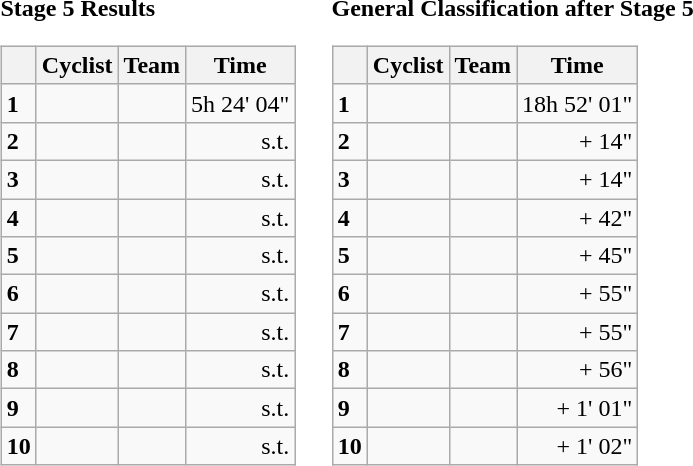<table>
<tr>
<td><strong>Stage 5 Results</strong><br><table class="wikitable">
<tr>
<th></th>
<th>Cyclist</th>
<th>Team</th>
<th>Time</th>
</tr>
<tr>
<td><strong>1</strong></td>
<td></td>
<td></td>
<td align="right">5h 24' 04"</td>
</tr>
<tr>
<td><strong>2</strong></td>
<td></td>
<td></td>
<td align="right">s.t.</td>
</tr>
<tr>
<td><strong>3</strong></td>
<td></td>
<td></td>
<td align="right">s.t.</td>
</tr>
<tr>
<td><strong>4</strong></td>
<td></td>
<td></td>
<td align="right">s.t.</td>
</tr>
<tr>
<td><strong>5</strong></td>
<td></td>
<td></td>
<td align="right">s.t.</td>
</tr>
<tr>
<td><strong>6</strong></td>
<td></td>
<td></td>
<td align="right">s.t.</td>
</tr>
<tr>
<td><strong>7</strong></td>
<td></td>
<td></td>
<td align="right">s.t.</td>
</tr>
<tr>
<td><strong>8</strong></td>
<td></td>
<td></td>
<td align="right">s.t.</td>
</tr>
<tr>
<td><strong>9</strong></td>
<td> </td>
<td></td>
<td align="right">s.t.</td>
</tr>
<tr>
<td><strong>10</strong></td>
<td></td>
<td></td>
<td align="right">s.t.</td>
</tr>
</table>
</td>
<td></td>
<td><strong>General Classification after Stage 5</strong><br><table class="wikitable">
<tr>
<th></th>
<th>Cyclist</th>
<th>Team</th>
<th>Time</th>
</tr>
<tr>
<td><strong>1</strong></td>
<td> </td>
<td></td>
<td align="right">18h 52' 01"</td>
</tr>
<tr>
<td><strong>2</strong></td>
<td></td>
<td></td>
<td align="right">+ 14"</td>
</tr>
<tr>
<td><strong>3</strong></td>
<td> </td>
<td></td>
<td align="right">+ 14"</td>
</tr>
<tr>
<td><strong>4</strong></td>
<td></td>
<td></td>
<td align="right">+ 42"</td>
</tr>
<tr>
<td><strong>5</strong></td>
<td></td>
<td></td>
<td align="right">+ 45"</td>
</tr>
<tr>
<td><strong>6</strong></td>
<td> </td>
<td></td>
<td align="right">+ 55"</td>
</tr>
<tr>
<td><strong>7</strong></td>
<td></td>
<td></td>
<td align="right">+ 55"</td>
</tr>
<tr>
<td><strong>8</strong></td>
<td></td>
<td></td>
<td align="right">+ 56"</td>
</tr>
<tr>
<td><strong>9</strong></td>
<td></td>
<td></td>
<td align="right">+ 1' 01"</td>
</tr>
<tr>
<td><strong>10</strong></td>
<td></td>
<td></td>
<td align="right">+ 1' 02"</td>
</tr>
</table>
</td>
</tr>
</table>
